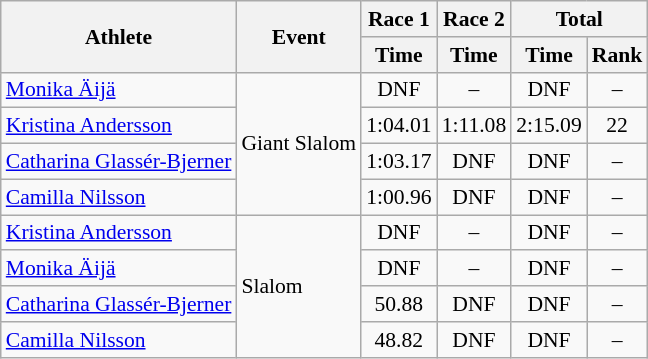<table class="wikitable" style="font-size:90%">
<tr>
<th rowspan="2">Athlete</th>
<th rowspan="2">Event</th>
<th>Race 1</th>
<th>Race 2</th>
<th colspan="2">Total</th>
</tr>
<tr>
<th>Time</th>
<th>Time</th>
<th>Time</th>
<th>Rank</th>
</tr>
<tr>
<td><a href='#'>Monika Äijä</a></td>
<td rowspan="4">Giant Slalom</td>
<td align="center">DNF</td>
<td align="center">–</td>
<td align="center">DNF</td>
<td align="center">–</td>
</tr>
<tr>
<td><a href='#'>Kristina Andersson</a></td>
<td align="center">1:04.01</td>
<td align="center">1:11.08</td>
<td align="center">2:15.09</td>
<td align="center">22</td>
</tr>
<tr>
<td><a href='#'>Catharina Glassér-Bjerner</a></td>
<td align="center">1:03.17</td>
<td align="center">DNF</td>
<td align="center">DNF</td>
<td align="center">–</td>
</tr>
<tr>
<td><a href='#'>Camilla Nilsson</a></td>
<td align="center">1:00.96</td>
<td align="center">DNF</td>
<td align="center">DNF</td>
<td align="center">–</td>
</tr>
<tr>
<td><a href='#'>Kristina Andersson</a></td>
<td rowspan="4">Slalom</td>
<td align="center">DNF</td>
<td align="center">–</td>
<td align="center">DNF</td>
<td align="center">–</td>
</tr>
<tr>
<td><a href='#'>Monika Äijä</a></td>
<td align="center">DNF</td>
<td align="center">–</td>
<td align="center">DNF</td>
<td align="center">–</td>
</tr>
<tr>
<td><a href='#'>Catharina Glassér-Bjerner</a></td>
<td align="center">50.88</td>
<td align="center">DNF</td>
<td align="center">DNF</td>
<td align="center">–</td>
</tr>
<tr>
<td><a href='#'>Camilla Nilsson</a></td>
<td align="center">48.82</td>
<td align="center">DNF</td>
<td align="center">DNF</td>
<td align="center">–</td>
</tr>
</table>
